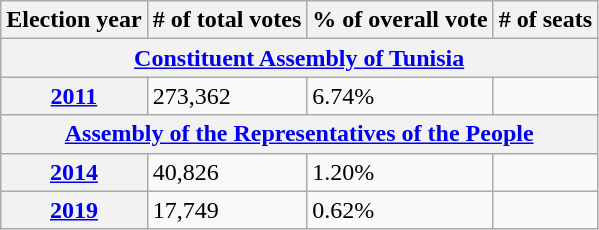<table class="wikitable">
<tr>
<th>Election year</th>
<th># of total votes</th>
<th>% of overall vote</th>
<th># of seats</th>
</tr>
<tr>
<th colspan=4><a href='#'>Constituent Assembly of Tunisia</a></th>
</tr>
<tr>
<th><a href='#'>2011</a></th>
<td>273,362</td>
<td>6.74%</td>
<td></td>
</tr>
<tr>
<th colspan=4><a href='#'>Assembly of the Representatives of the People</a></th>
</tr>
<tr>
<th><a href='#'>2014</a></th>
<td>40,826</td>
<td>1.20%</td>
<td></td>
</tr>
<tr>
<th><a href='#'>2019</a></th>
<td>17,749</td>
<td>0.62%</td>
<td></td>
</tr>
</table>
